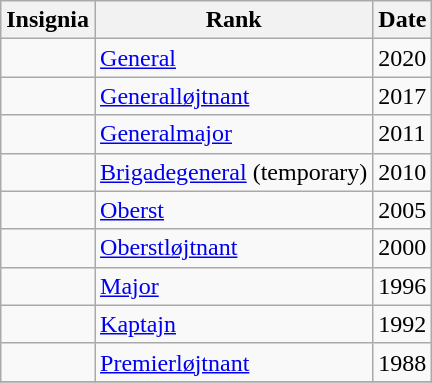<table class="wikitable">
<tr>
<th>Insignia</th>
<th>Rank</th>
<th>Date</th>
</tr>
<tr>
<td></td>
<td><a href='#'>General</a></td>
<td>2020</td>
</tr>
<tr>
<td></td>
<td><a href='#'>Generalløjtnant</a></td>
<td>2017</td>
</tr>
<tr>
<td></td>
<td><a href='#'>Generalmajor</a></td>
<td>2011</td>
</tr>
<tr>
<td></td>
<td><a href='#'>Brigadegeneral</a> (temporary)</td>
<td>2010</td>
</tr>
<tr>
<td></td>
<td><a href='#'>Oberst</a></td>
<td>2005</td>
</tr>
<tr>
<td></td>
<td><a href='#'>Oberstløjtnant</a></td>
<td>2000</td>
</tr>
<tr>
<td></td>
<td><a href='#'>Major</a></td>
<td>1996</td>
</tr>
<tr>
<td></td>
<td><a href='#'>Kaptajn</a></td>
<td>1992</td>
</tr>
<tr>
<td></td>
<td><a href='#'>Premierløjtnant</a></td>
<td>1988</td>
</tr>
<tr>
</tr>
</table>
